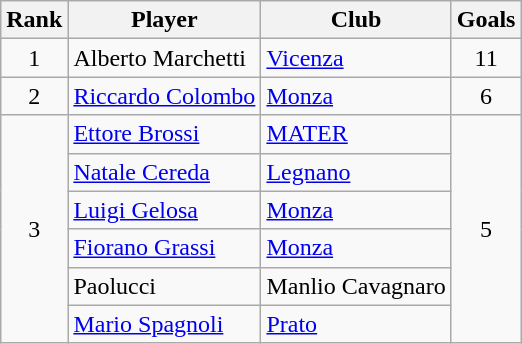<table class="wikitable sortable" style="text-align:center">
<tr>
<th>Rank</th>
<th>Player</th>
<th>Club</th>
<th>Goals</th>
</tr>
<tr>
<td>1</td>
<td align="left"><strong></strong> Alberto Marchetti</td>
<td align="left"><a href='#'>Vicenza</a></td>
<td>11</td>
</tr>
<tr>
<td>2</td>
<td align="left"><strong></strong> <a href='#'>Riccardo Colombo</a></td>
<td align="left"><a href='#'>Monza</a></td>
<td>6</td>
</tr>
<tr>
<td rowspan="6">3</td>
<td align="left"><strong></strong> <a href='#'>Ettore Brossi</a></td>
<td align="left"><a href='#'>MATER</a></td>
<td rowspan="6">5</td>
</tr>
<tr>
<td align="left"><strong></strong> <a href='#'>Natale Cereda</a></td>
<td align="left"><a href='#'>Legnano</a></td>
</tr>
<tr>
<td align="left"><strong></strong> <a href='#'>Luigi Gelosa</a></td>
<td align="left"><a href='#'>Monza</a></td>
</tr>
<tr>
<td align="left"><strong></strong> <a href='#'>Fiorano Grassi</a></td>
<td align="left"><a href='#'>Monza</a></td>
</tr>
<tr>
<td align="left"><strong></strong> Paolucci</td>
<td align="left">Manlio Cavagnaro</td>
</tr>
<tr>
<td align="left"><strong></strong> <a href='#'>Mario Spagnoli</a></td>
<td align="left"><a href='#'>Prato</a></td>
</tr>
</table>
